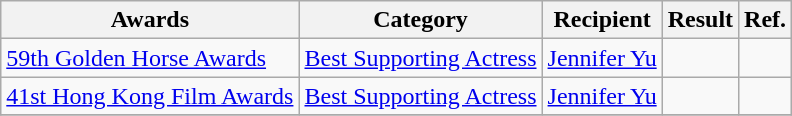<table class="wikitable">
<tr>
<th>Awards</th>
<th>Category</th>
<th>Recipient</th>
<th>Result</th>
<th>Ref.</th>
</tr>
<tr>
<td><a href='#'>59th Golden Horse Awards</a></td>
<td><a href='#'>Best Supporting Actress</a></td>
<td><a href='#'>Jennifer Yu</a></td>
<td></td>
<td></td>
</tr>
<tr>
<td><a href='#'>41st Hong Kong Film Awards</a></td>
<td><a href='#'>Best Supporting Actress</a></td>
<td><a href='#'>Jennifer Yu</a></td>
<td></td>
<td></td>
</tr>
<tr>
</tr>
</table>
